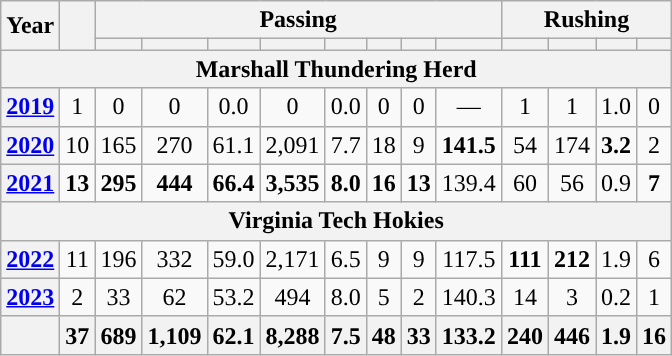<table class="wikitable" style="text-align:center;">
<tr>
<th rowspan="2">Year</th>
<th rowspan="2"></th>
<th colspan="8">Passing</th>
<th colspan="4">Rushing</th>
</tr>
<tr>
<th></th>
<th></th>
<th></th>
<th></th>
<th></th>
<th></th>
<th></th>
<th></th>
<th></th>
<th></th>
<th></th>
<th></th>
</tr>
<tr>
<th colspan="16">Marshall Thundering Herd</th>
</tr>
<tr>
<th><a href='#'>2019</a></th>
<td>1</td>
<td>0</td>
<td>0</td>
<td>0.0</td>
<td>0</td>
<td>0.0</td>
<td>0</td>
<td>0</td>
<td>—</td>
<td>1</td>
<td>1</td>
<td>1.0</td>
<td>0</td>
</tr>
<tr>
<th><a href='#'>2020</a></th>
<td>10</td>
<td>165</td>
<td>270</td>
<td>61.1</td>
<td>2,091</td>
<td>7.7</td>
<td>18</td>
<td>9</td>
<td><strong>141.5</strong></td>
<td>54</td>
<td>174</td>
<td><strong>3.2</strong></td>
<td>2</td>
</tr>
<tr>
<th><a href='#'>2021</a></th>
<td><strong>13</strong></td>
<td><strong>295</strong></td>
<td><strong>444</strong></td>
<td><strong>66.4</strong></td>
<td><strong>3,535</strong></td>
<td><strong>8.0</strong></td>
<td><strong>16</strong></td>
<td><strong>13</strong></td>
<td>139.4</td>
<td>60</td>
<td>56</td>
<td>0.9</td>
<td><strong>7</strong></td>
</tr>
<tr>
<th colspan="16">Virginia Tech Hokies</th>
</tr>
<tr>
<th><a href='#'>2022</a></th>
<td>11</td>
<td>196</td>
<td>332</td>
<td>59.0</td>
<td>2,171</td>
<td>6.5</td>
<td>9</td>
<td>9</td>
<td>117.5</td>
<td><strong>111</strong></td>
<td><strong>212</strong></td>
<td>1.9</td>
<td>6</td>
</tr>
<tr>
<th><a href='#'>2023</a></th>
<td>2</td>
<td>33</td>
<td>62</td>
<td>53.2</td>
<td>494</td>
<td>8.0</td>
<td>5</td>
<td>2</td>
<td>140.3</td>
<td>14</td>
<td>3</td>
<td>0.2</td>
<td>1</td>
</tr>
<tr class="sortbottom" style="background:#eee;">
<th></th>
<th>37</th>
<th>689</th>
<th>1,109</th>
<th>62.1</th>
<th>8,288</th>
<th>7.5</th>
<th>48</th>
<th>33</th>
<th>133.2</th>
<th>240</th>
<th>446</th>
<th>1.9</th>
<th>16</th>
</tr>
</table>
